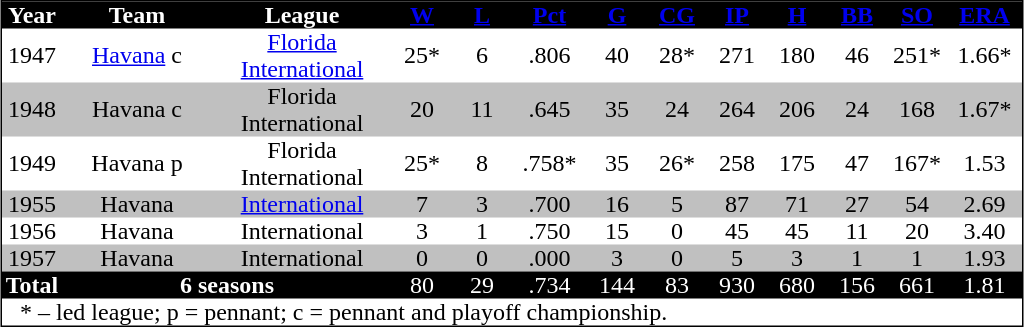<table cellspacing="0" cellpadding="0" align="center" style="border: 1px black solid;">
<tr style="background-color:black; color:white; text-align:center;">
<td width="40"><strong>Year</strong></td>
<td width="100"><strong>Team</strong></td>
<td width="120"><strong>League</strong></td>
<td width="40"><strong><span><a href='#'>W</a></span></strong></td>
<td width="40"><strong><span><a href='#'>L</a></span></strong></td>
<td width="50"><strong><span><a href='#'>Pct</a></span></strong></td>
<td width="40"><strong><span><a href='#'>G</a></span></strong></td>
<td width="40"><strong><span><a href='#'>CG</a></span></strong></td>
<td width="40"><strong><span><a href='#'>IP</a></span></strong></td>
<td width="40"><strong><span><a href='#'>H</a></span></strong></td>
<td width="40"><strong><span><a href='#'>BB</a></span></strong></td>
<td width="40"><strong><span><a href='#'>SO</a></span></strong></td>
<td width="50"><strong><span><a href='#'>ERA</a></span></strong></td>
</tr>
<tr style="text-align:center;">
<td>1947</td>
<td><a href='#'>Havana</a> <span>c</span></td>
<td><a href='#'>Florida International</a></td>
<td>25<span>*</span></td>
<td>6</td>
<td>.806</td>
<td>40</td>
<td>28<span>*</span></td>
<td>271</td>
<td>180</td>
<td>46</td>
<td>251<span>*</span></td>
<td>1.66<span>*</span></td>
</tr>
<tr style="background-color:silver; text-align:center;">
<td>1948</td>
<td>Havana <span>c</span></td>
<td>Florida International</td>
<td>20</td>
<td>11</td>
<td>.645</td>
<td>35</td>
<td>24</td>
<td>264</td>
<td>206</td>
<td>24</td>
<td>168</td>
<td>1.67<span>*</span></td>
</tr>
<tr style="text-align:center;">
<td>1949</td>
<td>Havana <span>p</span></td>
<td>Florida International</td>
<td>25<span>*</span></td>
<td>8</td>
<td>.758<span>*</span></td>
<td>35</td>
<td>26<span>*</span></td>
<td>258</td>
<td>175</td>
<td>47</td>
<td>167<span>*</span></td>
<td>1.53</td>
</tr>
<tr style="background-color:silver; text-align:center;">
<td>1955</td>
<td>Havana</td>
<td><a href='#'>International</a></td>
<td>7</td>
<td>3</td>
<td>.700</td>
<td>16</td>
<td>5</td>
<td>87</td>
<td>71</td>
<td>27</td>
<td>54</td>
<td>2.69</td>
</tr>
<tr style="text-align:center;">
<td>1956</td>
<td>Havana</td>
<td>International</td>
<td>3</td>
<td>1</td>
<td>.750</td>
<td>15</td>
<td>0</td>
<td>45</td>
<td>45</td>
<td>11</td>
<td>20</td>
<td>3.40</td>
</tr>
<tr style="background-color:silver; text-align:center;">
<td>1957</td>
<td>Havana</td>
<td>International</td>
<td>0</td>
<td>0</td>
<td>.000</td>
<td>3</td>
<td>0</td>
<td>5</td>
<td>3</td>
<td>1</td>
<td>1</td>
<td>1.93</td>
</tr>
<tr style="background-color:black; color:white; text-align:center;">
<td><strong>Total</strong></td>
<td colspan="2"><strong>6 seasons</strong></td>
<td>80</td>
<td>29</td>
<td>.734</td>
<td>144</td>
<td>83</td>
<td>930</td>
<td>680</td>
<td>156</td>
<td>661</td>
<td>1.81</td>
</tr>
<tr>
<td colspan="13">   <span>*</span> – led league; <span>p</span> = pennant; <span>c</span> = pennant and playoff championship.</td>
</tr>
<tr>
</tr>
</table>
